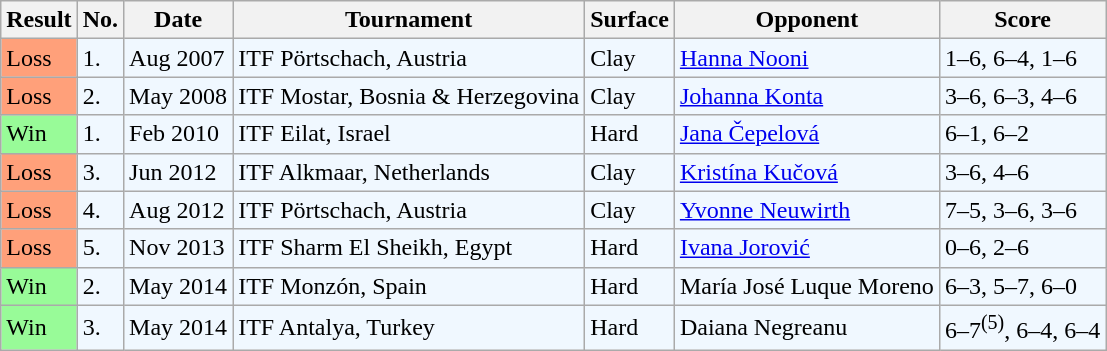<table class="sortable wikitable">
<tr>
<th>Result</th>
<th>No.</th>
<th>Date</th>
<th>Tournament</th>
<th>Surface</th>
<th>Opponent</th>
<th class="unsortable">Score</th>
</tr>
<tr style="background:#f0f8ff;">
<td style="background:#ffa07a;">Loss</td>
<td>1.</td>
<td>Aug 2007</td>
<td>ITF Pörtschach, Austria</td>
<td>Clay</td>
<td> <a href='#'>Hanna Nooni</a></td>
<td>1–6, 6–4, 1–6</td>
</tr>
<tr style="background:#f0f8ff;">
<td style="background:#ffa07a;">Loss</td>
<td>2.</td>
<td>May 2008</td>
<td>ITF Mostar, Bosnia & Herzegovina</td>
<td>Clay</td>
<td> <a href='#'>Johanna Konta</a></td>
<td>3–6, 6–3, 4–6</td>
</tr>
<tr style="background:#f0f8ff;">
<td style="background:#98fb98;">Win</td>
<td>1.</td>
<td>Feb 2010</td>
<td>ITF Eilat, Israel</td>
<td>Hard</td>
<td> <a href='#'>Jana Čepelová</a></td>
<td>6–1, 6–2</td>
</tr>
<tr style="background:#f0f8ff;">
<td style="background:#ffa07a;">Loss</td>
<td>3.</td>
<td>Jun 2012</td>
<td>ITF Alkmaar, Netherlands</td>
<td>Clay</td>
<td> <a href='#'>Kristína Kučová</a></td>
<td>3–6, 4–6</td>
</tr>
<tr style="background:#f0f8ff;">
<td style="background:#ffa07a;">Loss</td>
<td>4.</td>
<td>Aug 2012</td>
<td>ITF Pörtschach, Austria</td>
<td>Clay</td>
<td> <a href='#'>Yvonne Neuwirth</a></td>
<td>7–5, 3–6, 3–6</td>
</tr>
<tr style="background:#f0f8ff;">
<td style="background:#ffa07a;">Loss</td>
<td>5.</td>
<td>Nov 2013</td>
<td>ITF Sharm El Sheikh, Egypt</td>
<td>Hard</td>
<td> <a href='#'>Ivana Jorović</a></td>
<td>0–6, 2–6</td>
</tr>
<tr style="background:#f0f8ff;">
<td style="background:#98fb98;">Win</td>
<td>2.</td>
<td>May 2014</td>
<td>ITF Monzón, Spain</td>
<td>Hard</td>
<td> María José Luque Moreno</td>
<td>6–3, 5–7, 6–0</td>
</tr>
<tr style="background:#f0f8ff;">
<td style="background:#98fb98;">Win</td>
<td>3.</td>
<td>May 2014</td>
<td>ITF Antalya, Turkey</td>
<td>Hard</td>
<td> Daiana Negreanu</td>
<td>6–7<sup>(5)</sup>, 6–4, 6–4</td>
</tr>
</table>
